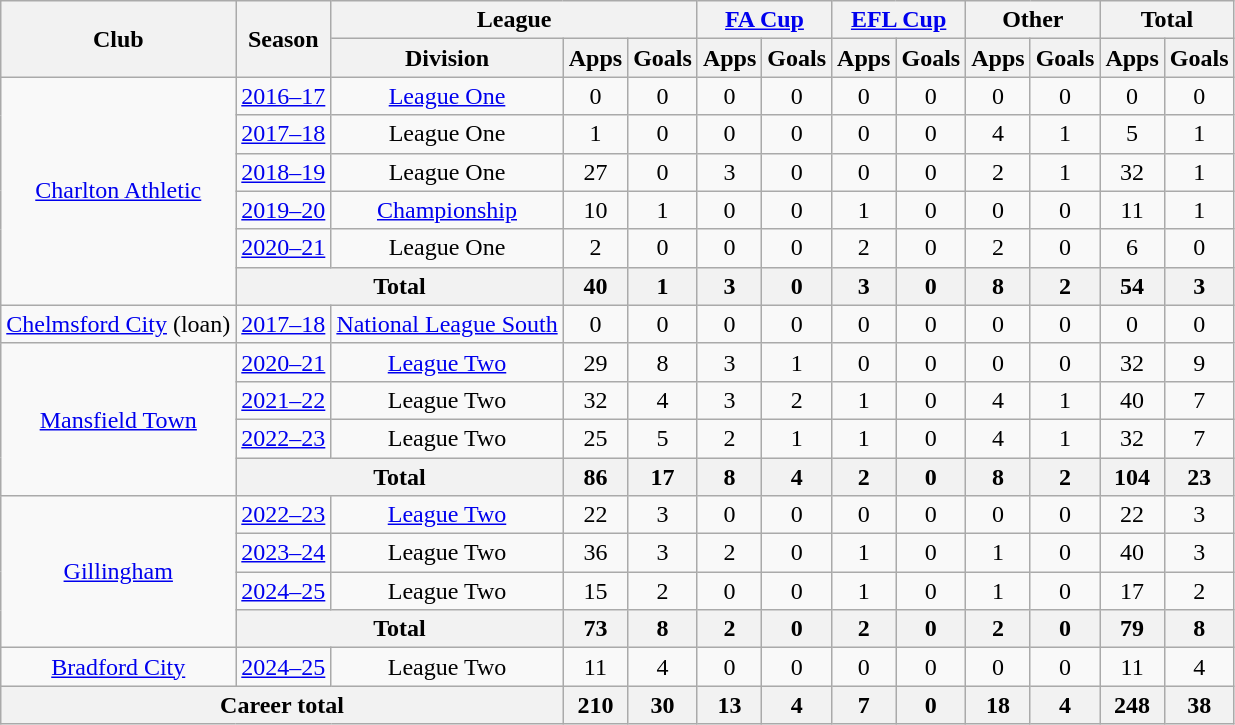<table class="wikitable" style="text-align: center;">
<tr>
<th rowspan="2">Club</th>
<th rowspan="2">Season</th>
<th colspan="3">League</th>
<th colspan="2"><a href='#'>FA Cup</a></th>
<th colspan="2"><a href='#'>EFL Cup</a></th>
<th colspan="2">Other</th>
<th colspan="2">Total</th>
</tr>
<tr>
<th>Division</th>
<th>Apps</th>
<th>Goals</th>
<th>Apps</th>
<th>Goals</th>
<th>Apps</th>
<th>Goals</th>
<th>Apps</th>
<th>Goals</th>
<th>Apps</th>
<th>Goals</th>
</tr>
<tr>
<td rowspan="6" valign="center"><a href='#'>Charlton Athletic</a></td>
<td><a href='#'>2016–17</a></td>
<td><a href='#'>League One</a></td>
<td>0</td>
<td>0</td>
<td>0</td>
<td>0</td>
<td>0</td>
<td>0</td>
<td>0</td>
<td>0</td>
<td>0</td>
<td>0</td>
</tr>
<tr>
<td><a href='#'>2017–18</a></td>
<td>League One</td>
<td>1</td>
<td>0</td>
<td>0</td>
<td>0</td>
<td>0</td>
<td>0</td>
<td>4</td>
<td>1</td>
<td>5</td>
<td>1</td>
</tr>
<tr>
<td><a href='#'>2018–19</a></td>
<td>League One</td>
<td>27</td>
<td>0</td>
<td>3</td>
<td>0</td>
<td>0</td>
<td>0</td>
<td>2</td>
<td>1</td>
<td>32</td>
<td>1</td>
</tr>
<tr>
<td><a href='#'>2019–20</a></td>
<td><a href='#'>Championship</a></td>
<td>10</td>
<td>1</td>
<td>0</td>
<td>0</td>
<td>1</td>
<td>0</td>
<td>0</td>
<td>0</td>
<td>11</td>
<td>1</td>
</tr>
<tr>
<td><a href='#'>2020–21</a></td>
<td>League One</td>
<td>2</td>
<td>0</td>
<td>0</td>
<td>0</td>
<td>2</td>
<td>0</td>
<td>2</td>
<td>0</td>
<td>6</td>
<td>0</td>
</tr>
<tr>
<th colspan="2">Total</th>
<th>40</th>
<th>1</th>
<th>3</th>
<th>0</th>
<th>3</th>
<th>0</th>
<th>8</th>
<th>2</th>
<th>54</th>
<th>3</th>
</tr>
<tr>
<td><a href='#'>Chelmsford City</a> (loan)</td>
<td><a href='#'>2017–18</a></td>
<td><a href='#'>National League South</a></td>
<td>0</td>
<td>0</td>
<td>0</td>
<td>0</td>
<td>0</td>
<td>0</td>
<td>0</td>
<td>0</td>
<td>0</td>
<td>0</td>
</tr>
<tr>
<td rowspan="4"><a href='#'>Mansfield Town</a></td>
<td><a href='#'>2020–21</a></td>
<td><a href='#'>League Two</a></td>
<td>29</td>
<td>8</td>
<td>3</td>
<td>1</td>
<td>0</td>
<td>0</td>
<td>0</td>
<td>0</td>
<td>32</td>
<td>9</td>
</tr>
<tr>
<td><a href='#'>2021–22</a></td>
<td>League Two</td>
<td>32</td>
<td>4</td>
<td>3</td>
<td>2</td>
<td>1</td>
<td>0</td>
<td>4</td>
<td>1</td>
<td>40</td>
<td>7</td>
</tr>
<tr>
<td><a href='#'>2022–23</a></td>
<td>League Two</td>
<td>25</td>
<td>5</td>
<td>2</td>
<td>1</td>
<td>1</td>
<td>0</td>
<td>4</td>
<td>1</td>
<td>32</td>
<td>7</td>
</tr>
<tr>
<th colspan="2">Total</th>
<th>86</th>
<th>17</th>
<th>8</th>
<th>4</th>
<th>2</th>
<th>0</th>
<th>8</th>
<th>2</th>
<th>104</th>
<th>23</th>
</tr>
<tr>
<td rowspan="4"><a href='#'>Gillingham</a></td>
<td><a href='#'>2022–23</a></td>
<td><a href='#'>League Two</a></td>
<td>22</td>
<td>3</td>
<td>0</td>
<td>0</td>
<td>0</td>
<td>0</td>
<td>0</td>
<td>0</td>
<td>22</td>
<td>3</td>
</tr>
<tr>
<td><a href='#'>2023–24</a></td>
<td>League Two</td>
<td>36</td>
<td>3</td>
<td>2</td>
<td>0</td>
<td>1</td>
<td>0</td>
<td>1</td>
<td>0</td>
<td>40</td>
<td>3</td>
</tr>
<tr>
<td><a href='#'>2024–25</a></td>
<td>League Two</td>
<td>15</td>
<td>2</td>
<td>0</td>
<td>0</td>
<td>1</td>
<td>0</td>
<td>1</td>
<td>0</td>
<td>17</td>
<td>2</td>
</tr>
<tr>
<th colspan="2">Total</th>
<th>73</th>
<th>8</th>
<th>2</th>
<th>0</th>
<th>2</th>
<th>0</th>
<th>2</th>
<th>0</th>
<th>79</th>
<th>8</th>
</tr>
<tr>
<td><a href='#'>Bradford City</a></td>
<td><a href='#'>2024–25</a></td>
<td>League Two</td>
<td>11</td>
<td>4</td>
<td>0</td>
<td>0</td>
<td>0</td>
<td>0</td>
<td>0</td>
<td>0</td>
<td>11</td>
<td>4</td>
</tr>
<tr>
<th colspan="3">Career total</th>
<th>210</th>
<th>30</th>
<th>13</th>
<th>4</th>
<th>7</th>
<th>0</th>
<th>18</th>
<th>4</th>
<th>248</th>
<th>38</th>
</tr>
</table>
